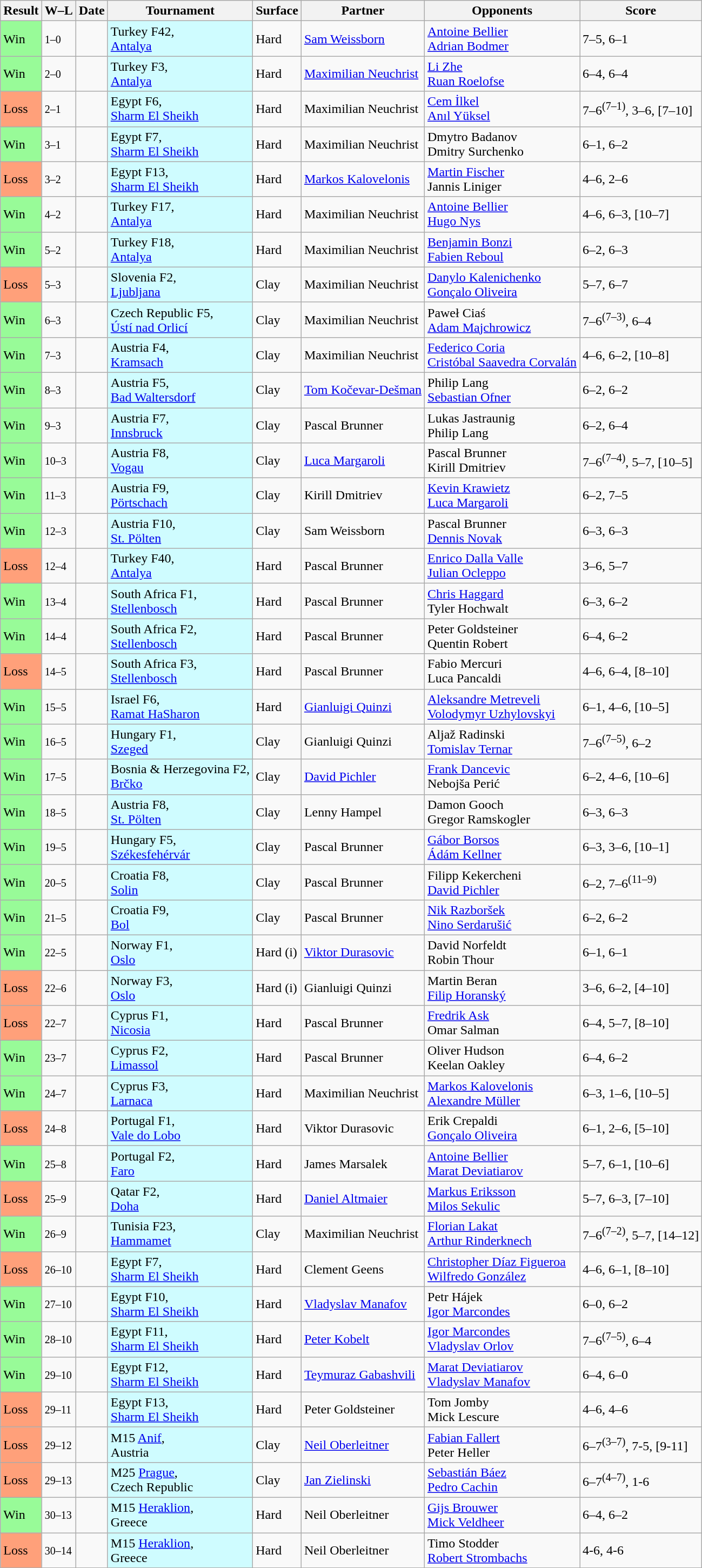<table class="sortable wikitable nowrap">
<tr>
<th>Result</th>
<th class="unsortable">W–L</th>
<th>Date</th>
<th>Tournament</th>
<th>Surface</th>
<th>Partner</th>
<th>Opponents</th>
<th class="unsortable">Score</th>
</tr>
<tr>
<td bgcolor=98FB98>Win</td>
<td><small>1–0</small></td>
<td></td>
<td style="background:#cffcff;">Turkey F42, <br> <a href='#'>Antalya</a></td>
<td>Hard</td>
<td> <a href='#'>Sam Weissborn</a></td>
<td> <a href='#'>Antoine Bellier</a><br> <a href='#'>Adrian Bodmer</a></td>
<td>7–5, 6–1</td>
</tr>
<tr>
<td bgcolor=98FB98>Win</td>
<td><small>2–0</small></td>
<td></td>
<td style="background:#cffcff;">Turkey F3, <br> <a href='#'>Antalya</a></td>
<td>Hard</td>
<td> <a href='#'>Maximilian Neuchrist</a></td>
<td> <a href='#'>Li Zhe</a><br> <a href='#'>Ruan Roelofse</a></td>
<td>6–4, 6–4</td>
</tr>
<tr>
<td bgcolor=FFA07A>Loss</td>
<td><small>2–1</small></td>
<td></td>
<td style="background:#cffcff;">Egypt F6, <br> <a href='#'>Sharm El Sheikh</a></td>
<td>Hard</td>
<td> Maximilian Neuchrist</td>
<td> <a href='#'>Cem İlkel</a><br> <a href='#'>Anıl Yüksel</a></td>
<td>7–6<sup>(7–1)</sup>, 3–6, [7–10]</td>
</tr>
<tr>
<td bgcolor=98FB98>Win</td>
<td><small>3–1</small></td>
<td></td>
<td style="background:#cffcff;">Egypt F7, <br> <a href='#'>Sharm El Sheikh</a></td>
<td>Hard</td>
<td> Maximilian Neuchrist</td>
<td> Dmytro Badanov<br> Dmitry Surchenko</td>
<td>6–1, 6–2</td>
</tr>
<tr>
<td bgcolor=FFA07A>Loss</td>
<td><small>3–2</small></td>
<td></td>
<td style="background:#cffcff;">Egypt F13, <br> <a href='#'>Sharm El Sheikh</a></td>
<td>Hard</td>
<td> <a href='#'>Markos Kalovelonis</a></td>
<td> <a href='#'>Martin Fischer</a><br> Jannis Liniger</td>
<td>4–6, 2–6</td>
</tr>
<tr>
<td bgcolor=98FB98>Win</td>
<td><small>4–2</small></td>
<td></td>
<td style="background:#cffcff;">Turkey F17, <br> <a href='#'>Antalya</a></td>
<td>Hard</td>
<td> Maximilian Neuchrist</td>
<td> <a href='#'>Antoine Bellier</a><br> <a href='#'>Hugo Nys</a></td>
<td>4–6, 6–3, [10–7]</td>
</tr>
<tr>
<td bgcolor=98FB98>Win</td>
<td><small>5–2</small></td>
<td></td>
<td style="background:#cffcff;">Turkey F18, <br> <a href='#'>Antalya</a></td>
<td>Hard</td>
<td> Maximilian Neuchrist</td>
<td> <a href='#'>Benjamin Bonzi</a><br> <a href='#'>Fabien Reboul</a></td>
<td>6–2, 6–3</td>
</tr>
<tr>
<td bgcolor=FFA07A>Loss</td>
<td><small>5–3</small></td>
<td></td>
<td style="background:#cffcff;">Slovenia F2, <br> <a href='#'>Ljubljana</a></td>
<td>Clay</td>
<td> Maximilian Neuchrist</td>
<td> <a href='#'>Danylo Kalenichenko</a><br> <a href='#'>Gonçalo Oliveira</a></td>
<td>5–7, 6–7</td>
</tr>
<tr>
<td bgcolor=98FB98>Win</td>
<td><small>6–3</small></td>
<td></td>
<td style="background:#cffcff;">Czech Republic F5, <br> <a href='#'>Ústí nad Orlicí</a></td>
<td>Clay</td>
<td> Maximilian Neuchrist</td>
<td> Paweł Ciaś<br> <a href='#'>Adam Majchrowicz</a></td>
<td>7–6<sup>(7–3)</sup>, 6–4</td>
</tr>
<tr>
<td bgcolor=98FB98>Win</td>
<td><small>7–3</small></td>
<td></td>
<td style="background:#cffcff;">Austria F4, <br> <a href='#'>Kramsach</a></td>
<td>Clay</td>
<td> Maximilian Neuchrist</td>
<td> <a href='#'>Federico Coria</a><br> <a href='#'>Cristóbal Saavedra Corvalán</a></td>
<td>4–6, 6–2, [10–8]</td>
</tr>
<tr>
<td bgcolor=98FB98>Win</td>
<td><small>8–3</small></td>
<td></td>
<td style="background:#cffcff;">Austria F5, <br> <a href='#'>Bad Waltersdorf</a></td>
<td>Clay</td>
<td> <a href='#'>Tom Kočevar-Dešman</a></td>
<td> Philip Lang<br> <a href='#'>Sebastian Ofner</a></td>
<td>6–2, 6–2</td>
</tr>
<tr>
<td bgcolor=98FB98>Win</td>
<td><small>9–3</small></td>
<td></td>
<td style="background:#cffcff;">Austria F7, <br> <a href='#'>Innsbruck</a></td>
<td>Clay</td>
<td> Pascal Brunner</td>
<td> Lukas Jastraunig<br> Philip Lang</td>
<td>6–2, 6–4</td>
</tr>
<tr>
<td bgcolor=98fb98>Win</td>
<td><small>10–3</small></td>
<td></td>
<td style="background:#cffcff;">Austria F8, <br> <a href='#'>Vogau</a></td>
<td>Clay</td>
<td> <a href='#'>Luca Margaroli</a></td>
<td> Pascal Brunner<br> Kirill Dmitriev</td>
<td>7–6<sup>(7–4)</sup>, 5–7, [10–5]</td>
</tr>
<tr>
<td bgcolor=98FB98>Win</td>
<td><small>11–3</small></td>
<td></td>
<td style="background:#cffcff;">Austria F9, <br> <a href='#'>Pörtschach</a></td>
<td>Clay</td>
<td> Kirill Dmitriev</td>
<td> <a href='#'>Kevin Krawietz</a><br> <a href='#'>Luca Margaroli</a></td>
<td>6–2, 7–5</td>
</tr>
<tr>
<td bgcolor=98FB98>Win</td>
<td><small>12–3</small></td>
<td></td>
<td style="background:#cffcff;">Austria F10,<br>  <a href='#'>St. Pölten</a></td>
<td>Clay</td>
<td> Sam Weissborn</td>
<td> Pascal Brunner <br> <a href='#'>Dennis Novak</a></td>
<td>6–3, 6–3</td>
</tr>
<tr>
<td bgcolor=FFA07A>Loss</td>
<td><small>12–4</small></td>
<td></td>
<td style="background:#cffcff;">Turkey F40, <br> <a href='#'>Antalya</a></td>
<td>Hard</td>
<td> Pascal Brunner</td>
<td> <a href='#'>Enrico Dalla Valle</a><br> <a href='#'>Julian Ocleppo</a></td>
<td>3–6, 5–7</td>
</tr>
<tr>
<td bgcolor=98FB98>Win</td>
<td><small>13–4</small></td>
<td></td>
<td style="background:#cffcff;">South Africa F1, <br> <a href='#'>Stellenbosch</a></td>
<td>Hard</td>
<td> Pascal Brunner</td>
<td> <a href='#'>Chris Haggard</a><br> Tyler Hochwalt</td>
<td>6–3, 6–2</td>
</tr>
<tr>
<td bgcolor=98FB98>Win</td>
<td><small>14–4</small></td>
<td></td>
<td style="background:#cffcff;">South Africa F2, <br> <a href='#'>Stellenbosch</a></td>
<td>Hard</td>
<td> Pascal Brunner</td>
<td> Peter Goldsteiner<br> Quentin Robert</td>
<td>6–4, 6–2</td>
</tr>
<tr>
<td bgcolor=FFA07A>Loss</td>
<td><small>14–5</small></td>
<td></td>
<td style="background:#cffcff;">South Africa F3, <br> <a href='#'>Stellenbosch</a></td>
<td>Hard</td>
<td> Pascal Brunner</td>
<td> Fabio Mercuri<br> Luca Pancaldi</td>
<td>4–6, 6–4, [8–10]</td>
</tr>
<tr>
<td bgcolor=98FB98>Win</td>
<td><small>15–5</small></td>
<td></td>
<td style="background:#cffcff;">Israel F6, <br> <a href='#'>Ramat HaSharon</a></td>
<td>Hard</td>
<td> <a href='#'>Gianluigi Quinzi</a></td>
<td> <a href='#'>Aleksandre Metreveli</a><br> <a href='#'>Volodymyr Uzhylovskyi</a></td>
<td>6–1, 4–6, [10–5]</td>
</tr>
<tr>
<td bgcolor=98FB98>Win</td>
<td><small>16–5</small></td>
<td></td>
<td style="background:#cffcff;">Hungary F1, <br> <a href='#'>Szeged</a></td>
<td>Clay</td>
<td> Gianluigi Quinzi</td>
<td> Aljaž Radinski<br> <a href='#'>Tomislav Ternar</a></td>
<td>7–6<sup>(7–5)</sup>, 6–2</td>
</tr>
<tr>
<td bgcolor=98FB98>Win</td>
<td><small>17–5</small></td>
<td></td>
<td style="background:#cffcff;">Bosnia & Herzegovina F2, <br> <a href='#'>Brčko</a></td>
<td>Clay</td>
<td> <a href='#'>David Pichler</a></td>
<td> <a href='#'>Frank Dancevic</a><br> Nebojša Perić</td>
<td>6–2, 4–6, [10–6]</td>
</tr>
<tr>
<td bgcolor=98FB98>Win</td>
<td><small>18–5</small></td>
<td></td>
<td style="background:#cffcff;">Austria F8, <br> <a href='#'>St. Pölten</a></td>
<td>Clay</td>
<td> Lenny Hampel</td>
<td> Damon Gooch<br> Gregor Ramskogler</td>
<td>6–3, 6–3</td>
</tr>
<tr>
<td bgcolor=98FB98>Win</td>
<td><small>19–5</small></td>
<td></td>
<td style="background:#cffcff;">Hungary F5, <br> <a href='#'>Székesfehérvár</a></td>
<td>Clay</td>
<td> Pascal Brunner</td>
<td> <a href='#'>Gábor Borsos</a><br> <a href='#'>Ádám Kellner</a></td>
<td>6–3, 3–6, [10–1]</td>
</tr>
<tr>
<td bgcolor=98FB98>Win</td>
<td><small>20–5</small></td>
<td></td>
<td style="background:#cffcff;">Croatia F8, <br> <a href='#'>Solin</a></td>
<td>Clay</td>
<td> Pascal Brunner</td>
<td> Filipp Kekercheni<br> <a href='#'>David Pichler</a></td>
<td>6–2, 7–6<sup>(11–9)</sup></td>
</tr>
<tr>
<td bgcolor=98FB98>Win</td>
<td><small>21–5</small></td>
<td></td>
<td style="background:#cffcff;">Croatia F9, <br> <a href='#'>Bol</a></td>
<td>Clay</td>
<td> Pascal Brunner</td>
<td> <a href='#'>Nik Razboršek</a><br> <a href='#'>Nino Serdarušić</a></td>
<td>6–2, 6–2</td>
</tr>
<tr>
<td bgcolor=98FB98>Win</td>
<td><small>22–5</small></td>
<td></td>
<td style="background:#cffcff;">Norway F1, <br> <a href='#'>Oslo</a></td>
<td>Hard (i)</td>
<td> <a href='#'>Viktor Durasovic</a></td>
<td> David Norfeldt<br> Robin Thour</td>
<td>6–1, 6–1</td>
</tr>
<tr>
<td bgcolor=FFA07A>Loss</td>
<td><small>22–6</small></td>
<td></td>
<td style="background:#cffcff;">Norway F3, <br> <a href='#'>Oslo</a></td>
<td>Hard (i)</td>
<td> Gianluigi Quinzi</td>
<td> Martin Beran<br> <a href='#'>Filip Horanský</a></td>
<td>3–6, 6–2, [4–10]</td>
</tr>
<tr>
<td bgcolor=FFA07A>Loss</td>
<td><small>22–7</small></td>
<td></td>
<td style="background:#cffcff;">Cyprus F1, <br> <a href='#'>Nicosia</a></td>
<td>Hard</td>
<td> Pascal Brunner</td>
<td> <a href='#'>Fredrik Ask</a><br> Omar Salman</td>
<td>6–4, 5–7, [8–10]</td>
</tr>
<tr>
<td bgcolor=98FB98>Win</td>
<td><small>23–7</small></td>
<td></td>
<td style="background:#cffcff;">Cyprus F2, <br> <a href='#'>Limassol</a></td>
<td>Hard</td>
<td> Pascal Brunner</td>
<td> Oliver Hudson<br> Keelan Oakley</td>
<td>6–4, 6–2</td>
</tr>
<tr>
<td bgcolor=98FB98>Win</td>
<td><small>24–7</small></td>
<td></td>
<td style="background:#cffcff;">Cyprus F3, <br> <a href='#'>Larnaca</a></td>
<td>Hard</td>
<td> Maximilian Neuchrist</td>
<td> <a href='#'>Markos Kalovelonis</a><br> <a href='#'>Alexandre Müller</a></td>
<td>6–3, 1–6, [10–5]</td>
</tr>
<tr>
<td bgcolor=FFA07A>Loss</td>
<td><small>24–8</small></td>
<td></td>
<td style="background:#cffcff;">Portugal F1, <br> <a href='#'>Vale do Lobo</a></td>
<td>Hard</td>
<td> Viktor Durasovic</td>
<td> Erik Crepaldi<br> <a href='#'>Gonçalo Oliveira</a></td>
<td>6–1, 2–6, [5–10]</td>
</tr>
<tr>
<td bgcolor=98FB98>Win</td>
<td><small>25–8</small></td>
<td></td>
<td style="background:#cffcff;">Portugal F2, <br> <a href='#'>Faro</a></td>
<td>Hard</td>
<td> James Marsalek</td>
<td> <a href='#'>Antoine Bellier</a><br> <a href='#'>Marat Deviatiarov</a></td>
<td>5–7, 6–1, [10–6]</td>
</tr>
<tr>
<td bgcolor=FFA07A>Loss</td>
<td><small>25–9</small></td>
<td></td>
<td style="background:#cffcff;">Qatar F2, <br> <a href='#'>Doha</a></td>
<td>Hard</td>
<td> <a href='#'>Daniel Altmaier</a></td>
<td> <a href='#'>Markus Eriksson</a> <br>  <a href='#'>Milos Sekulic</a></td>
<td>5–7, 6–3, [7–10]</td>
</tr>
<tr>
<td bgcolor=98FB98>Win</td>
<td><small>26–9</small></td>
<td></td>
<td style="background:#cffcff;">Tunisia F23, <br> <a href='#'>Hammamet</a></td>
<td>Clay</td>
<td> Maximilian Neuchrist</td>
<td> <a href='#'>Florian Lakat</a><br> <a href='#'>Arthur Rinderknech</a></td>
<td>7–6<sup>(7–2)</sup>, 5–7, [14–12]</td>
</tr>
<tr>
<td bgcolor=FFA07A>Loss</td>
<td><small>26–10</small></td>
<td></td>
<td style="background:#cffcff;">Egypt F7, <br> <a href='#'>Sharm El Sheikh</a></td>
<td>Hard</td>
<td> Clement Geens</td>
<td> <a href='#'>Christopher Díaz Figueroa</a><br> <a href='#'>Wilfredo González</a></td>
<td>4–6, 6–1, [8–10]</td>
</tr>
<tr>
<td bgcolor=98FB98>Win</td>
<td><small>27–10</small></td>
<td></td>
<td style="background:#cffcff;">Egypt F10, <br> <a href='#'>Sharm El Sheikh</a></td>
<td>Hard</td>
<td> <a href='#'>Vladyslav Manafov</a></td>
<td> Petr Hájek<br> <a href='#'>Igor Marcondes</a></td>
<td>6–0, 6–2</td>
</tr>
<tr>
<td bgcolor=98FB98>Win</td>
<td><small>28–10</small></td>
<td></td>
<td style="background:#cffcff;">Egypt F11, <br> <a href='#'>Sharm El Sheikh</a></td>
<td>Hard</td>
<td> <a href='#'>Peter Kobelt</a></td>
<td> <a href='#'>Igor Marcondes</a><br> <a href='#'>Vladyslav Orlov</a></td>
<td>7–6<sup>(7–5)</sup>, 6–4</td>
</tr>
<tr>
<td bgcolor=98FB98>Win</td>
<td><small>29–10</small></td>
<td></td>
<td style="background:#cffcff;">Egypt F12, <br> <a href='#'>Sharm El Sheikh</a></td>
<td>Hard</td>
<td> <a href='#'>Teymuraz Gabashvili</a></td>
<td> <a href='#'>Marat Deviatiarov</a><br> <a href='#'>Vladyslav Manafov</a></td>
<td>6–4, 6–0</td>
</tr>
<tr>
<td bgcolor=FFA07A>Loss</td>
<td><small>29–11</small></td>
<td></td>
<td style="background:#cffcff;">Egypt F13, <br> <a href='#'>Sharm El Sheikh</a></td>
<td>Hard</td>
<td> Peter Goldsteiner</td>
<td> Tom Jomby<br> Mick Lescure</td>
<td>4–6, 4–6</td>
</tr>
<tr>
<td bgcolor=FFA07A>Loss</td>
<td><small>29–12</small></td>
<td></td>
<td style="background:#cffcff;">M15 <a href='#'>Anif</a>, <br> Austria</td>
<td>Clay</td>
<td> <a href='#'>Neil Oberleitner</a></td>
<td> <a href='#'>Fabian Fallert</a><br> Peter Heller</td>
<td>6–7<sup>(3–7)</sup>, 7-5, [9-11]</td>
</tr>
<tr>
<td bgcolor=FFA07A>Loss</td>
<td><small>29–13</small></td>
<td></td>
<td style="background:#cffcff;">M25 <a href='#'>Prague</a>, <br> Czech Republic</td>
<td>Clay</td>
<td> <a href='#'>Jan Zielinski</a></td>
<td> <a href='#'>Sebastián Báez</a><br> <a href='#'>Pedro Cachin</a></td>
<td>6–7<sup>(4–7)</sup>, 1-6</td>
</tr>
<tr>
<td bgcolor=98FB98>Win</td>
<td><small>30–13</small></td>
<td></td>
<td style="background:#cffcff;">M15 <a href='#'>Heraklion</a>, <br> Greece</td>
<td>Hard</td>
<td> Neil Oberleitner</td>
<td> <a href='#'>Gijs Brouwer</a><br> <a href='#'>Mick Veldheer</a></td>
<td>6–4, 6–2</td>
</tr>
<tr>
<td bgcolor=FFA07A>Loss</td>
<td><small>30–14</small></td>
<td></td>
<td style="background:#cffcff;">M15 <a href='#'>Heraklion</a>, <br> Greece</td>
<td>Hard</td>
<td> Neil Oberleitner</td>
<td> Timo Stodder<br> <a href='#'>Robert Strombachs</a></td>
<td>4-6, 4-6</td>
</tr>
</table>
